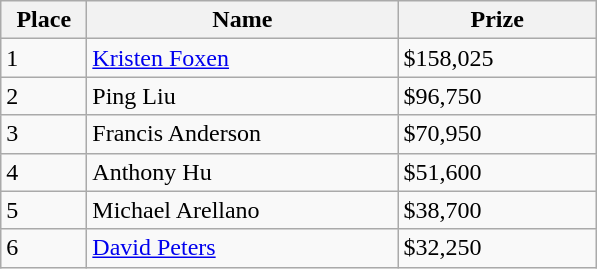<table class="wikitable">
<tr>
<th width="50">Place</th>
<th width="200">Name</th>
<th width="125">Prize</th>
</tr>
<tr>
<td>1</td>
<td> <a href='#'>Kristen Foxen</a></td>
<td>$158,025</td>
</tr>
<tr>
<td>2</td>
<td> Ping Liu</td>
<td>$96,750</td>
</tr>
<tr>
<td>3</td>
<td> Francis Anderson</td>
<td>$70,950</td>
</tr>
<tr>
<td>4</td>
<td> Anthony Hu</td>
<td>$51,600</td>
</tr>
<tr>
<td>5</td>
<td> Michael Arellano</td>
<td>$38,700</td>
</tr>
<tr>
<td>6</td>
<td> <a href='#'>David Peters</a></td>
<td>$32,250</td>
</tr>
</table>
